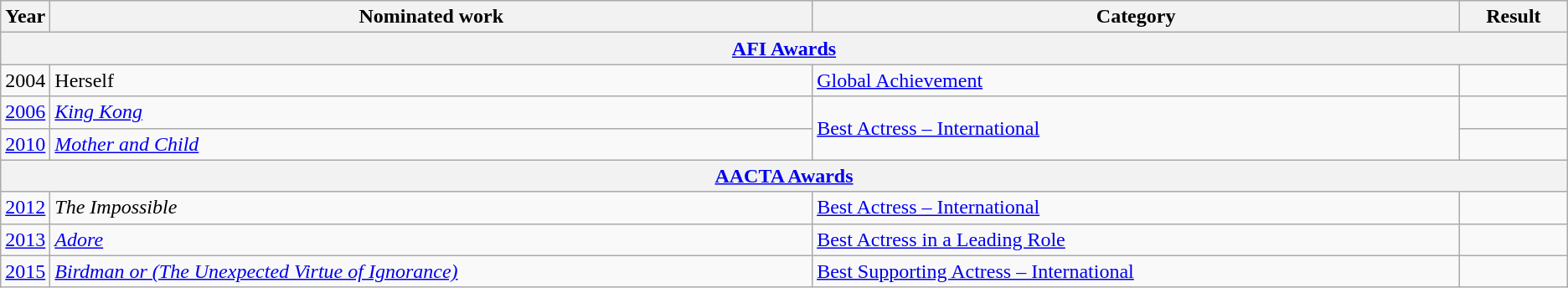<table class=wikitable>
<tr>
<th scope="col" style="width:1em;">Year</th>
<th scope="col" style="width:39em;">Nominated work</th>
<th scope="col" style="width:33em;">Category</th>
<th scope="col" style="width:5em;">Result</th>
</tr>
<tr>
<th colspan="4"><a href='#'>AFI Awards</a></th>
</tr>
<tr>
<td>2004</td>
<td>Herself</td>
<td><a href='#'>Global Achievement</a></td>
<td></td>
</tr>
<tr>
<td><a href='#'>2006</a></td>
<td><em><a href='#'>King Kong</a></em></td>
<td rowspan="2"><a href='#'>Best Actress – International</a></td>
<td></td>
</tr>
<tr>
<td><a href='#'>2010</a></td>
<td><em><a href='#'>Mother and Child</a></em></td>
<td></td>
</tr>
<tr>
<th colspan="4"><a href='#'>AACTA Awards</a></th>
</tr>
<tr>
<td><a href='#'>2012</a></td>
<td><em>The Impossible</em></td>
<td><a href='#'>Best Actress – International</a></td>
<td></td>
</tr>
<tr>
<td><a href='#'>2013</a></td>
<td><em><a href='#'>Adore</a></em></td>
<td><a href='#'>Best Actress in a Leading Role</a></td>
<td></td>
</tr>
<tr>
<td><a href='#'>2015</a></td>
<td><em><a href='#'>Birdman or (The Unexpected Virtue of Ignorance)</a></em></td>
<td><a href='#'>Best Supporting Actress – International</a></td>
<td></td>
</tr>
</table>
